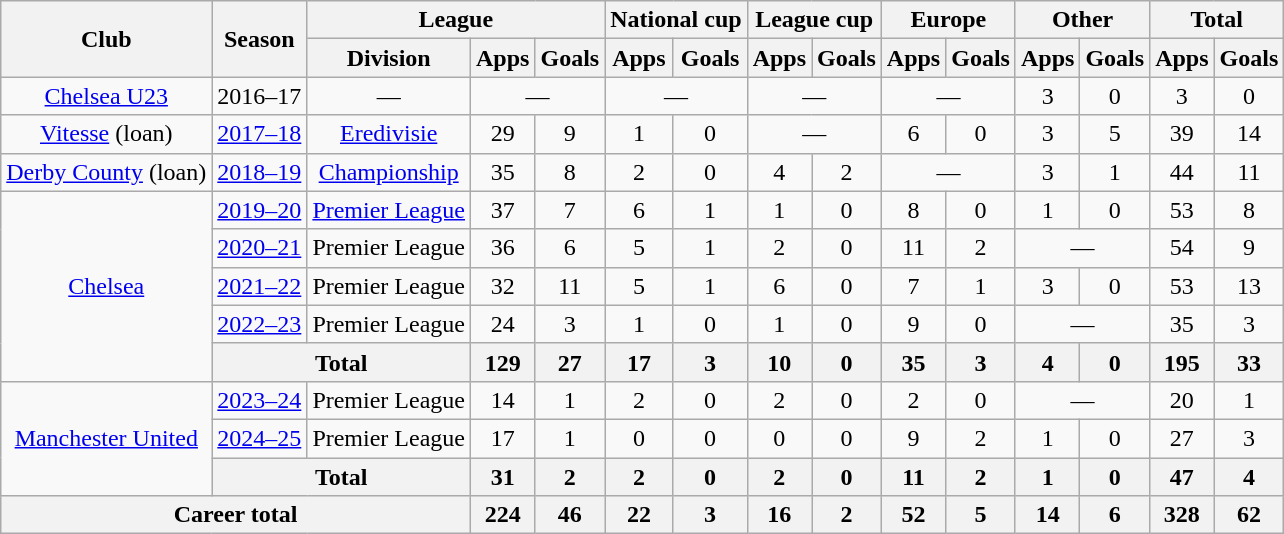<table class="wikitable" style="text-align: center;">
<tr>
<th rowspan="2">Club</th>
<th rowspan="2">Season</th>
<th colspan="3">League</th>
<th colspan="2">National cup</th>
<th colspan="2">League cup</th>
<th colspan="2">Europe</th>
<th colspan="2">Other</th>
<th colspan="2">Total</th>
</tr>
<tr>
<th>Division</th>
<th>Apps</th>
<th>Goals</th>
<th>Apps</th>
<th>Goals</th>
<th>Apps</th>
<th>Goals</th>
<th>Apps</th>
<th>Goals</th>
<th>Apps</th>
<th>Goals</th>
<th>Apps</th>
<th>Goals</th>
</tr>
<tr>
<td><a href='#'>Chelsea U23</a></td>
<td>2016–17</td>
<td>—</td>
<td colspan="2">—</td>
<td colspan="2">—</td>
<td colspan="2">—</td>
<td colspan="2">—</td>
<td>3</td>
<td>0</td>
<td>3</td>
<td>0</td>
</tr>
<tr>
<td><a href='#'>Vitesse</a> (loan)</td>
<td><a href='#'>2017–18</a></td>
<td><a href='#'>Eredivisie</a></td>
<td>29</td>
<td>9</td>
<td>1</td>
<td>0</td>
<td colspan="2">—</td>
<td>6</td>
<td>0</td>
<td>3</td>
<td>5</td>
<td>39</td>
<td>14</td>
</tr>
<tr>
<td><a href='#'>Derby County</a> (loan)</td>
<td><a href='#'>2018–19</a></td>
<td><a href='#'>Championship</a></td>
<td>35</td>
<td>8</td>
<td>2</td>
<td>0</td>
<td>4</td>
<td>2</td>
<td colspan="2">—</td>
<td>3</td>
<td>1</td>
<td>44</td>
<td>11</td>
</tr>
<tr>
<td rowspan="5"><a href='#'>Chelsea</a></td>
<td><a href='#'>2019–20</a></td>
<td><a href='#'>Premier League</a></td>
<td>37</td>
<td>7</td>
<td>6</td>
<td>1</td>
<td>1</td>
<td>0</td>
<td>8</td>
<td>0</td>
<td>1</td>
<td>0</td>
<td>53</td>
<td>8</td>
</tr>
<tr>
<td><a href='#'>2020–21</a></td>
<td>Premier League</td>
<td>36</td>
<td>6</td>
<td>5</td>
<td>1</td>
<td>2</td>
<td>0</td>
<td>11</td>
<td>2</td>
<td colspan="2">—</td>
<td>54</td>
<td>9</td>
</tr>
<tr>
<td><a href='#'>2021–22</a></td>
<td>Premier League</td>
<td>32</td>
<td>11</td>
<td>5</td>
<td>1</td>
<td>6</td>
<td>0</td>
<td>7</td>
<td>1</td>
<td>3</td>
<td>0</td>
<td>53</td>
<td>13</td>
</tr>
<tr>
<td><a href='#'>2022–23</a></td>
<td>Premier League</td>
<td>24</td>
<td>3</td>
<td>1</td>
<td>0</td>
<td>1</td>
<td>0</td>
<td>9</td>
<td>0</td>
<td colspan="2">—</td>
<td>35</td>
<td>3</td>
</tr>
<tr>
<th colspan="2">Total</th>
<th>129</th>
<th>27</th>
<th>17</th>
<th>3</th>
<th>10</th>
<th>0</th>
<th>35</th>
<th>3</th>
<th>4</th>
<th>0</th>
<th>195</th>
<th>33</th>
</tr>
<tr>
<td rowspan="3"><a href='#'>Manchester United</a></td>
<td><a href='#'>2023–24</a></td>
<td>Premier League</td>
<td>14</td>
<td>1</td>
<td>2</td>
<td>0</td>
<td>2</td>
<td>0</td>
<td>2</td>
<td>0</td>
<td colspan="2">—</td>
<td>20</td>
<td>1</td>
</tr>
<tr>
<td><a href='#'>2024–25</a></td>
<td>Premier League</td>
<td>17</td>
<td>1</td>
<td>0</td>
<td>0</td>
<td>0</td>
<td>0</td>
<td>9</td>
<td>2</td>
<td>1</td>
<td>0</td>
<td>27</td>
<td>3</td>
</tr>
<tr>
<th colspan="2">Total</th>
<th>31</th>
<th>2</th>
<th>2</th>
<th>0</th>
<th>2</th>
<th>0</th>
<th>11</th>
<th>2</th>
<th>1</th>
<th>0</th>
<th>47</th>
<th>4</th>
</tr>
<tr>
<th colspan="3">Career total</th>
<th>224</th>
<th>46</th>
<th>22</th>
<th>3</th>
<th>16</th>
<th>2</th>
<th>52</th>
<th>5</th>
<th>14</th>
<th>6</th>
<th>328</th>
<th>62</th>
</tr>
</table>
